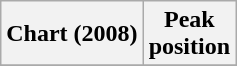<table class="wikitable sortable plainrowheaders" style="text-align:center">
<tr>
<th scope="col">Chart (2008)</th>
<th scope="col">Peak<br>position</th>
</tr>
<tr>
</tr>
</table>
